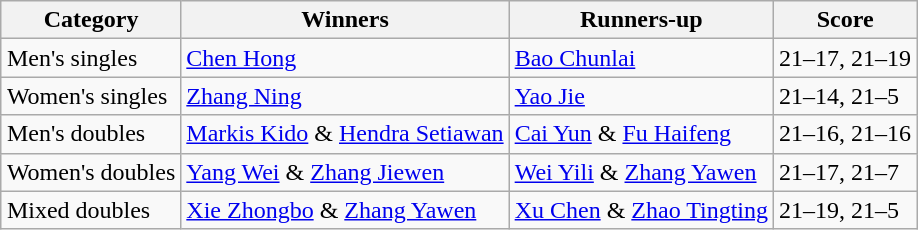<table class=wikitable style="margin:auto;">
<tr>
<th>Category</th>
<th>Winners</th>
<th>Runners-up</th>
<th>Score</th>
</tr>
<tr>
<td>Men's singles</td>
<td> <a href='#'>Chen Hong</a></td>
<td> <a href='#'>Bao Chunlai</a></td>
<td>21–17, 21–19</td>
</tr>
<tr>
<td>Women's singles</td>
<td> <a href='#'>Zhang Ning</a></td>
<td> <a href='#'>Yao Jie</a></td>
<td>21–14, 21–5</td>
</tr>
<tr>
<td>Men's doubles</td>
<td> <a href='#'>Markis Kido</a> & <a href='#'>Hendra Setiawan</a></td>
<td> <a href='#'>Cai Yun</a> & <a href='#'>Fu Haifeng</a></td>
<td>21–16, 21–16</td>
</tr>
<tr>
<td>Women's doubles</td>
<td> <a href='#'>Yang Wei</a> & <a href='#'>Zhang Jiewen</a></td>
<td> <a href='#'>Wei Yili</a> & <a href='#'>Zhang Yawen</a></td>
<td>21–17, 21–7</td>
</tr>
<tr>
<td>Mixed doubles</td>
<td> <a href='#'>Xie Zhongbo</a> & <a href='#'>Zhang Yawen</a></td>
<td> <a href='#'>Xu Chen</a> & <a href='#'>Zhao Tingting</a></td>
<td>21–19, 21–5</td>
</tr>
</table>
